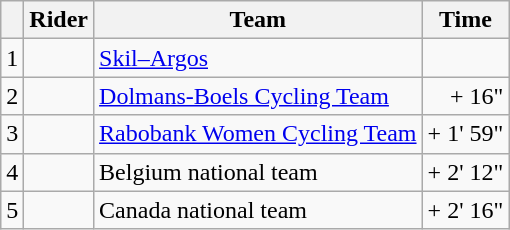<table class="wikitable">
<tr>
<th></th>
<th>Rider</th>
<th>Team</th>
<th>Time</th>
</tr>
<tr>
<td>1</td>
<td></td>
<td><a href='#'>Skil–Argos</a></td>
<td align="right"></td>
</tr>
<tr>
<td>2</td>
<td></td>
<td><a href='#'>Dolmans-Boels Cycling Team</a></td>
<td align="right">+ 16"</td>
</tr>
<tr>
<td>3</td>
<td></td>
<td><a href='#'>Rabobank Women Cycling Team</a></td>
<td align="right">+ 1' 59"</td>
</tr>
<tr>
<td>4</td>
<td></td>
<td>Belgium national team</td>
<td align="right">+ 2' 12"</td>
</tr>
<tr>
<td>5</td>
<td></td>
<td>Canada national team</td>
<td align="right">+ 2' 16"</td>
</tr>
</table>
